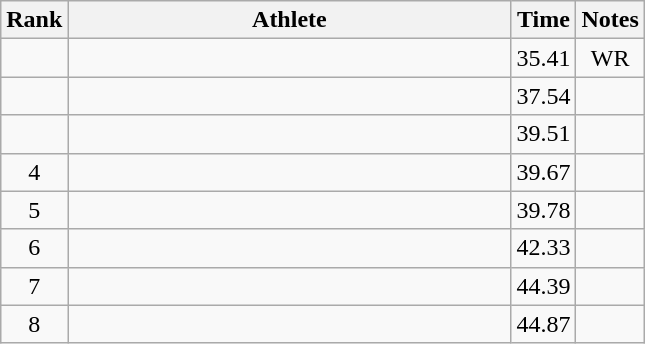<table class="wikitable" style="text-align:center">
<tr>
<th>Rank</th>
<th Style="width:18em">Athlete</th>
<th>Time</th>
<th>Notes</th>
</tr>
<tr>
<td></td>
<td style="text-align:left"></td>
<td>35.41</td>
<td>WR</td>
</tr>
<tr>
<td></td>
<td style="text-align:left"></td>
<td>37.54</td>
<td></td>
</tr>
<tr>
<td></td>
<td style="text-align:left"></td>
<td>39.51</td>
<td></td>
</tr>
<tr>
<td>4</td>
<td style="text-align:left"></td>
<td>39.67</td>
<td></td>
</tr>
<tr>
<td>5</td>
<td style="text-align:left"></td>
<td>39.78</td>
<td></td>
</tr>
<tr>
<td>6</td>
<td style="text-align:left"></td>
<td>42.33</td>
<td></td>
</tr>
<tr>
<td>7</td>
<td style="text-align:left"></td>
<td>44.39</td>
<td></td>
</tr>
<tr>
<td>8</td>
<td style="text-align:left"></td>
<td>44.87</td>
<td></td>
</tr>
</table>
